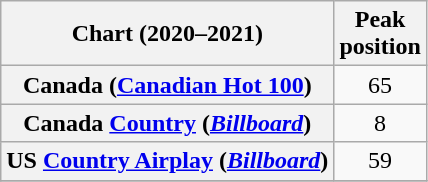<table class="wikitable sortable plainrowheaders" style="text-align:center;">
<tr>
<th scope="col">Chart (2020–2021)</th>
<th scope="col">Peak<br>position</th>
</tr>
<tr>
<th scope="row">Canada (<a href='#'>Canadian Hot 100</a>)</th>
<td>65</td>
</tr>
<tr>
<th scope="row">Canada <a href='#'>Country</a> (<a href='#'><em>Billboard</em></a>)</th>
<td>8</td>
</tr>
<tr>
<th scope="row">US <a href='#'>Country Airplay</a> (<a href='#'><em>Billboard</em></a>)</th>
<td style="text-align:center;">59</td>
</tr>
<tr>
</tr>
</table>
